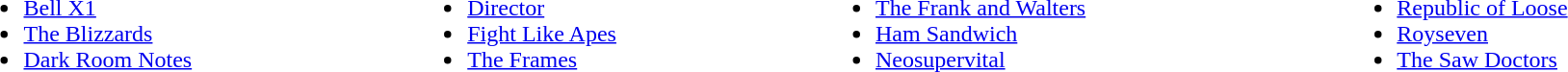<table border="0" cellpadding="4" cellspacing="3" style="width:100%;">
<tr>
<td style="vertical-align:top; width:*;"><br><ul><li><a href='#'>Bell X1</a></li><li><a href='#'>The Blizzards</a></li><li><a href='#'>Dark Room Notes</a></li></ul></td>
<td style="vertical-align:top; width:*;"><br><ul><li><a href='#'>Director</a></li><li><a href='#'>Fight Like Apes</a></li><li><a href='#'>The Frames</a></li></ul></td>
<td style="vertical-align:top; width:*;"><br><ul><li><a href='#'>The Frank and Walters</a></li><li><a href='#'>Ham Sandwich</a></li><li><a href='#'>Neosupervital</a></li></ul></td>
<td style="vertical-align:top; width:*;"><br><ul><li><a href='#'>Republic of Loose</a></li><li><a href='#'>Royseven</a></li><li><a href='#'>The Saw Doctors</a></li></ul></td>
</tr>
</table>
